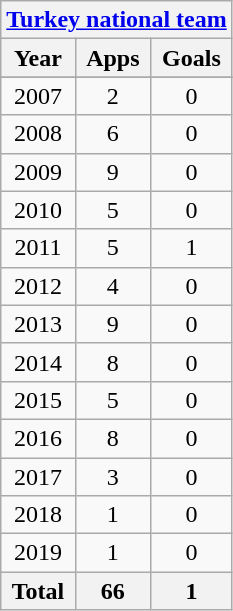<table class="wikitable" style="text-align:center">
<tr>
<th colspan=3><a href='#'>Turkey national team</a></th>
</tr>
<tr>
<th>Year</th>
<th>Apps</th>
<th>Goals</th>
</tr>
<tr>
</tr>
<tr>
<td>2007</td>
<td>2</td>
<td>0</td>
</tr>
<tr>
<td>2008</td>
<td>6</td>
<td>0</td>
</tr>
<tr>
<td>2009</td>
<td>9</td>
<td>0</td>
</tr>
<tr>
<td>2010</td>
<td>5</td>
<td>0</td>
</tr>
<tr>
<td>2011</td>
<td>5</td>
<td>1</td>
</tr>
<tr>
<td>2012</td>
<td>4</td>
<td>0</td>
</tr>
<tr>
<td>2013</td>
<td>9</td>
<td>0</td>
</tr>
<tr>
<td>2014</td>
<td>8</td>
<td>0</td>
</tr>
<tr>
<td>2015</td>
<td>5</td>
<td>0</td>
</tr>
<tr>
<td>2016</td>
<td>8</td>
<td>0</td>
</tr>
<tr>
<td>2017</td>
<td>3</td>
<td>0</td>
</tr>
<tr>
<td>2018</td>
<td>1</td>
<td>0</td>
</tr>
<tr>
<td>2019</td>
<td>1</td>
<td>0</td>
</tr>
<tr>
<th>Total</th>
<th>66</th>
<th>1</th>
</tr>
</table>
